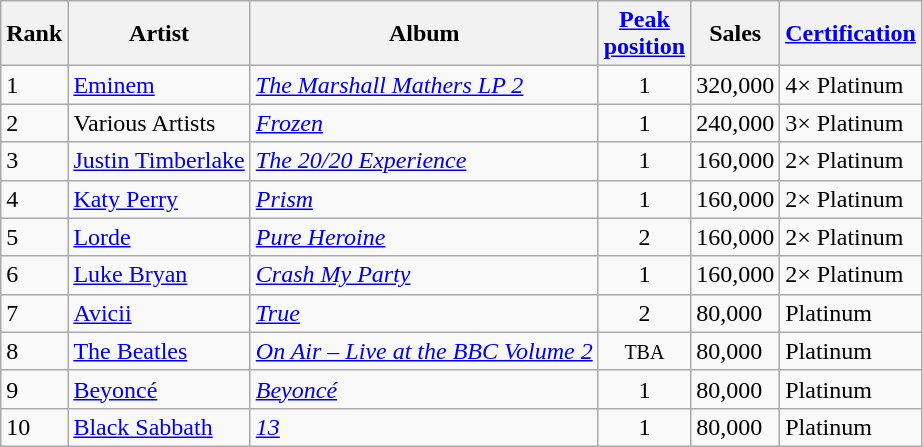<table class="wikitable sortable">
<tr>
<th>Rank</th>
<th>Artist</th>
<th>Album</th>
<th><a href='#'>Peak<br>position</a></th>
<th>Sales</th>
<th><a href='#'>Certification</a></th>
</tr>
<tr>
<td>1</td>
<td><a href='#'>Eminem</a></td>
<td><em><a href='#'>The Marshall Mathers LP 2</a></em></td>
<td style="text-align:center;">1</td>
<td>320,000</td>
<td>4× Platinum</td>
</tr>
<tr>
<td>2</td>
<td>Various Artists</td>
<td><em><a href='#'>Frozen</a></em></td>
<td style="text-align:center;">1</td>
<td>240,000</td>
<td>3× Platinum</td>
</tr>
<tr>
<td>3</td>
<td><a href='#'>Justin Timberlake</a></td>
<td><em><a href='#'>The 20/20 Experience</a></em></td>
<td style="text-align:center;">1</td>
<td>160,000</td>
<td>2× Platinum</td>
</tr>
<tr>
<td>4</td>
<td><a href='#'>Katy Perry</a></td>
<td><em><a href='#'>Prism</a></em></td>
<td style="text-align:center;">1</td>
<td>160,000</td>
<td>2× Platinum</td>
</tr>
<tr>
<td>5</td>
<td><a href='#'>Lorde</a></td>
<td><em><a href='#'>Pure Heroine</a></em></td>
<td style="text-align:center;">2</td>
<td>160,000</td>
<td>2× Platinum</td>
</tr>
<tr>
<td>6</td>
<td><a href='#'>Luke Bryan</a></td>
<td><em><a href='#'>Crash My Party</a></em></td>
<td style="text-align:center;">1</td>
<td>160,000</td>
<td>2× Platinum</td>
</tr>
<tr>
<td>7</td>
<td><a href='#'>Avicii</a></td>
<td><em><a href='#'>True</a></em></td>
<td style="text-align:center;">2</td>
<td>80,000</td>
<td>Platinum</td>
</tr>
<tr>
<td>8</td>
<td><a href='#'>The Beatles</a></td>
<td><em><a href='#'>On Air – Live at the BBC Volume 2</a></em></td>
<td style="text-align:center;"><span><small>TBA</small></span></td>
<td>80,000</td>
<td>Platinum</td>
</tr>
<tr>
<td>9</td>
<td><a href='#'>Beyoncé</a></td>
<td><em><a href='#'>Beyoncé</a></em></td>
<td style="text-align:center;">1</td>
<td>80,000</td>
<td>Platinum</td>
</tr>
<tr>
<td>10</td>
<td><a href='#'>Black Sabbath</a></td>
<td><em><a href='#'>13</a></em></td>
<td style="text-align:center;">1</td>
<td>80,000</td>
<td>Platinum</td>
</tr>
</table>
